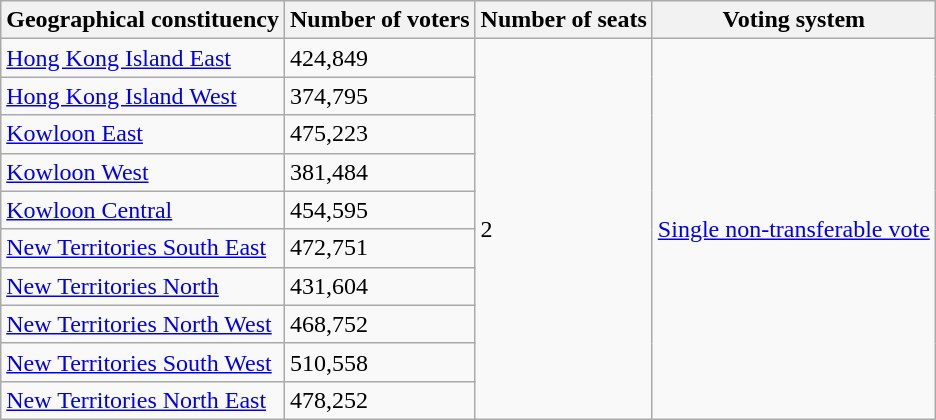<table class="wikitable sortable">
<tr>
<th>Geographical constituency</th>
<th>Number of voters</th>
<th>Number of seats</th>
<th>Voting system</th>
</tr>
<tr>
<td><a href='#'>Hong Kong Island East</a></td>
<td>424,849</td>
<td rowspan="10">2</td>
<td rowspan="10"><a href='#'>Single non-transferable vote</a></td>
</tr>
<tr>
<td><a href='#'>Hong Kong Island West</a></td>
<td>374,795</td>
</tr>
<tr>
<td><a href='#'>Kowloon East</a></td>
<td>475,223</td>
</tr>
<tr>
<td><a href='#'>Kowloon West</a></td>
<td>381,484</td>
</tr>
<tr>
<td><a href='#'>Kowloon Central</a></td>
<td>454,595</td>
</tr>
<tr>
<td><a href='#'>New Territories South East</a></td>
<td>472,751</td>
</tr>
<tr>
<td><a href='#'>New Territories North</a></td>
<td>431,604</td>
</tr>
<tr>
<td><a href='#'>New Territories North West</a></td>
<td>468,752</td>
</tr>
<tr>
<td><a href='#'>New Territories South West</a></td>
<td>510,558</td>
</tr>
<tr>
<td><a href='#'>New Territories North East</a></td>
<td>478,252</td>
</tr>
</table>
